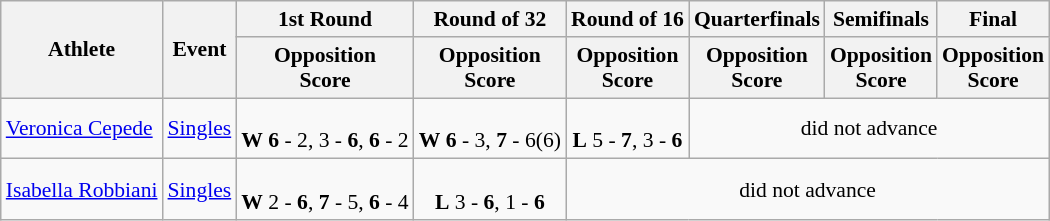<table class="wikitable" border="1" style="font-size:90%">
<tr>
<th rowspan=2>Athlete</th>
<th rowspan=2>Event</th>
<th>1st Round</th>
<th>Round of 32</th>
<th>Round of 16</th>
<th>Quarterfinals</th>
<th>Semifinals</th>
<th>Final</th>
</tr>
<tr>
<th>Opposition<br>Score</th>
<th>Opposition<br>Score</th>
<th>Opposition<br>Score</th>
<th>Opposition<br>Score</th>
<th>Opposition<br>Score</th>
<th>Opposition<br>Score</th>
</tr>
<tr>
<td><a href='#'>Veronica Cepede</a></td>
<td><a href='#'>Singles</a></td>
<td align=center><br><strong>W</strong> <strong>6</strong> - 2, 3 - <strong>6</strong>, <strong>6</strong> - 2</td>
<td align=center><br><strong>W</strong> <strong>6</strong> - 3, <strong>7</strong> - 6(6)</td>
<td align=center><br><strong>L</strong> 5 - <strong>7</strong>, 3 - <strong>6</strong></td>
<td align="center" colspan="7">did not advance</td>
</tr>
<tr>
<td><a href='#'>Isabella Robbiani</a></td>
<td><a href='#'>Singles</a></td>
<td align=center><br><strong>W</strong> 2 - <strong>6</strong>, <strong>7</strong> - 5, <strong>6</strong> - 4</td>
<td align=center><br><strong>L</strong> 3 - <strong>6</strong>, 1 - <strong>6</strong></td>
<td align="center" colspan="7">did not advance</td>
</tr>
</table>
